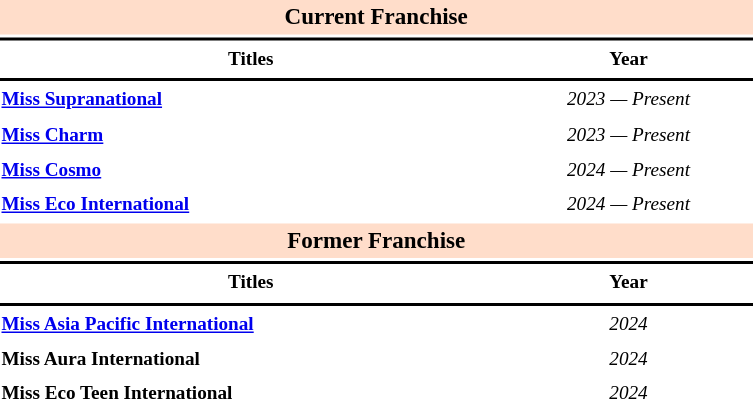<table class="toccolours" style="width: 20em; font-size:80%; line-height:1.5em; width:40%;">
<tr>
<th colspan="2" align="center" style="background:#FFDDCA;"><big>Current Franchise</big></th>
</tr>
<tr>
<td colspan="2" style="background:black"></td>
</tr>
<tr>
<th scope="col">Titles</th>
<th scope="col">Year</th>
</tr>
<tr>
<td colspan="2" style="background:black"></td>
</tr>
<tr>
<td align="left"><strong><a href='#'>Miss Supranational</a></strong></td>
<td align="center"><em>2023 — Present</em></td>
</tr>
<tr>
<td align="left"><strong><a href='#'>Miss Charm</a></strong></td>
<td align="center"><em>2023 — Present</em></td>
</tr>
<tr>
<td align="left"><strong><a href='#'>Miss Cosmo</a></strong></td>
<td align="center"><em>2024 — Present</em></td>
</tr>
<tr>
<td align="left"><strong><a href='#'>Miss Eco International</a></strong></td>
<td align="center"><em>2024 — Present</em></td>
</tr>
<tr>
<th colspan="2" align="center" style="background:#FFDDCA;"><big>Former Franchise</big></th>
</tr>
<tr>
<td colspan="2" style="background:black"></td>
</tr>
<tr>
<th scope="col">Titles</th>
<th scope="col">Year</th>
</tr>
<tr>
<td colspan="2" style="background:black"></td>
</tr>
<tr>
<td align="left"><strong><a href='#'>Miss Asia Pacific International</a></strong></td>
<td align="center"><em>2024</em></td>
</tr>
<tr>
<td align="left"><strong>Miss Aura International</strong></td>
<td align="center"><em>2024</em></td>
</tr>
<tr>
<td align="left"><strong>Miss Eco Teen International</strong></td>
<td align="center"><em>2024</em></td>
</tr>
<tr>
</tr>
</table>
